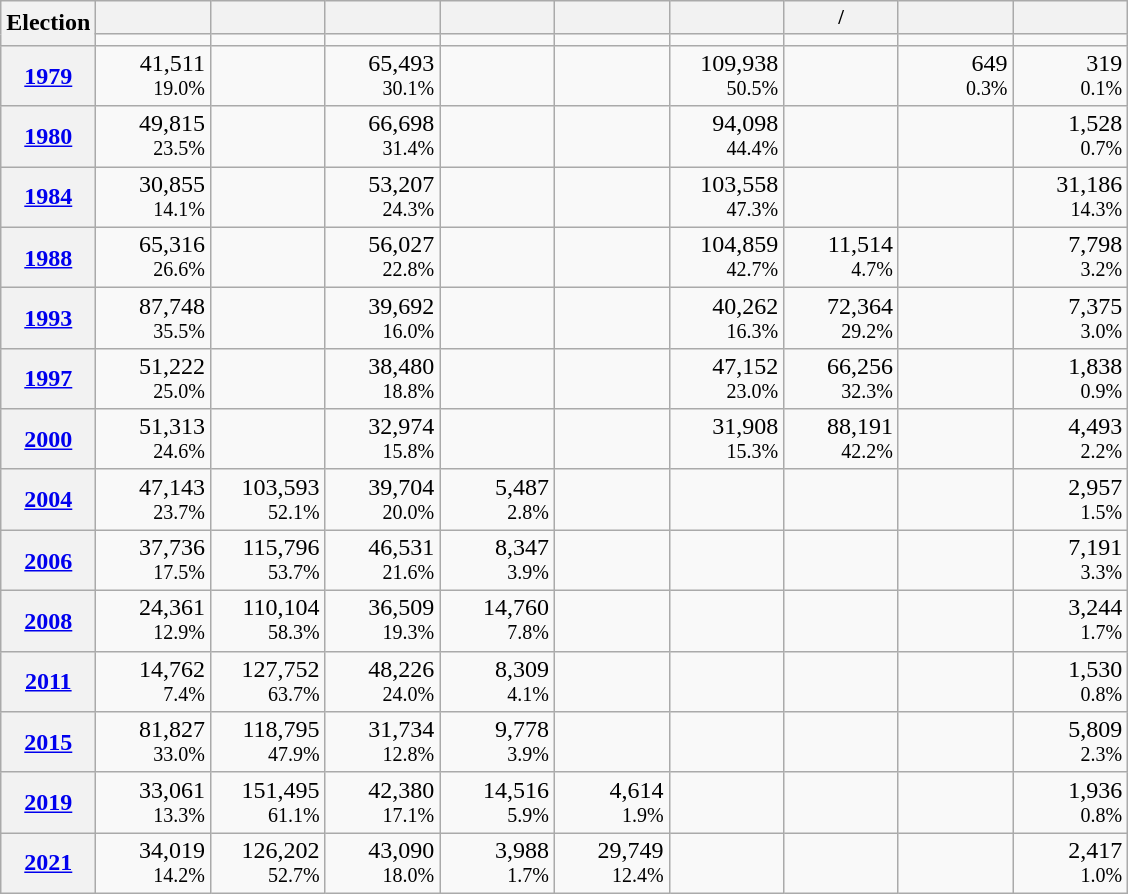<table class="wikitable" style="text-align:right; line-height:16px">
<tr>
<th rowspan="2" width="20">Election</th>
<th width="70" style="font-size:85%"></th>
<th width="70" style="font-size:85%"></th>
<th width="70" style="font-size:85%"></th>
<th width="70" style="font-size:85%"></th>
<th width="70" style="font-size:85%"></th>
<th width="70" style="font-size:85%"></th>
<th width="70" style="font-size:85%"> /<br></th>
<th width="70" style="font-size:85%"></th>
<th width="70" style="font-size:85%"></th>
</tr>
<tr>
<td></td>
<td></td>
<td></td>
<td></td>
<td></td>
<td></td>
<td></td>
<td></td>
<td></td>
</tr>
<tr>
<th scope="row"><a href='#'>1979</a></th>
<td>41,511<br><small>19.0%</small></td>
<td></td>
<td>65,493<br><small>30.1%</small></td>
<td></td>
<td></td>
<td>109,938<br><small>50.5%</small></td>
<td></td>
<td>649<br><small>0.3%</small></td>
<td>319<br><small>0.1%</small></td>
</tr>
<tr>
<th scope="row"><a href='#'>1980</a></th>
<td>49,815<br><small>23.5%</small></td>
<td></td>
<td>66,698<br><small>31.4%</small></td>
<td></td>
<td></td>
<td>94,098<br><small>44.4%</small></td>
<td></td>
<td></td>
<td>1,528<br><small>0.7%</small></td>
</tr>
<tr>
<th scope="row"><a href='#'>1984</a></th>
<td>30,855<br><small>14.1%</small></td>
<td></td>
<td>53,207<br><small>24.3%</small></td>
<td></td>
<td></td>
<td>103,558<br><small>47.3%</small></td>
<td></td>
<td></td>
<td>31,186<br><small>14.3%</small></td>
</tr>
<tr>
<th scope="row"><a href='#'>1988</a></th>
<td>65,316<br><small>26.6%</small></td>
<td></td>
<td>56,027<br><small>22.8%</small></td>
<td></td>
<td></td>
<td>104,859<br><small>42.7%</small></td>
<td>11,514<br><small>4.7%</small></td>
<td></td>
<td>7,798<br><small>3.2%</small></td>
</tr>
<tr>
<th scope="row"><a href='#'>1993</a></th>
<td>87,748<br><small>35.5%</small></td>
<td></td>
<td>39,692<br><small>16.0%</small></td>
<td></td>
<td></td>
<td>40,262<br><small>16.3%</small></td>
<td>72,364<br><small>29.2%</small></td>
<td></td>
<td>7,375<br><small>3.0%</small></td>
</tr>
<tr>
<th scope="row"><a href='#'>1997</a></th>
<td>51,222<br><small>25.0%</small></td>
<td></td>
<td>38,480<br><small>18.8%</small></td>
<td></td>
<td></td>
<td>47,152<br><small>23.0%</small></td>
<td>66,256<br><small>32.3%</small></td>
<td></td>
<td>1,838<br><small>0.9%</small></td>
</tr>
<tr>
<th scope="row"><a href='#'>2000</a></th>
<td>51,313<br><small>24.6%</small></td>
<td></td>
<td>32,974<br><small>15.8%</small></td>
<td></td>
<td></td>
<td>31,908<br><small>15.3%</small></td>
<td>88,191<br><small>42.2%</small></td>
<td></td>
<td>4,493<br><small>2.2%</small></td>
</tr>
<tr>
<th scope="row"><a href='#'>2004</a></th>
<td>47,143<br><small>23.7%</small></td>
<td>103,593<br><small>52.1%</small></td>
<td>39,704<br><small>20.0%</small></td>
<td>5,487<br><small>2.8%</small></td>
<td></td>
<td></td>
<td></td>
<td></td>
<td>2,957<br><small>1.5%</small></td>
</tr>
<tr>
<th scope="row"><a href='#'>2006</a></th>
<td>37,736<br><small>17.5%</small></td>
<td>115,796<br><small>53.7%</small></td>
<td>46,531<br><small>21.6%</small></td>
<td>8,347<br><small>3.9%</small></td>
<td></td>
<td></td>
<td></td>
<td></td>
<td>7,191<br><small>3.3%</small></td>
</tr>
<tr>
<th scope="row"><a href='#'>2008</a></th>
<td>24,361<br><small>12.9%</small></td>
<td>110,104<br><small>58.3%</small></td>
<td>36,509<br><small>19.3%</small></td>
<td>14,760<br><small>7.8%</small></td>
<td></td>
<td></td>
<td></td>
<td></td>
<td>3,244<br><small>1.7%</small></td>
</tr>
<tr>
<th scope="row"><a href='#'>2011</a></th>
<td>14,762<br><small>7.4%</small></td>
<td>127,752<br><small>63.7%</small></td>
<td>48,226<br><small>24.0%</small></td>
<td>8,309<br><small>4.1%</small></td>
<td></td>
<td></td>
<td></td>
<td></td>
<td>1,530<br><small>0.8%</small></td>
</tr>
<tr>
<th scope="row"><a href='#'>2015</a></th>
<td>81,827<br><small>33.0%</small></td>
<td>118,795<br><small>47.9%</small></td>
<td>31,734<br><small>12.8%</small></td>
<td>9,778<br><small>3.9%</small></td>
<td></td>
<td></td>
<td></td>
<td></td>
<td>5,809<br><small>2.3%</small></td>
</tr>
<tr>
<th scope="row"><a href='#'>2019</a></th>
<td>33,061<br><small>13.3%</small></td>
<td>151,495<br><small>61.1%</small></td>
<td>42,380<br><small>17.1%</small></td>
<td>14,516<br><small>5.9%</small></td>
<td>4,614<br><small>1.9%</small></td>
<td></td>
<td></td>
<td></td>
<td>1,936<br><small>0.8%</small></td>
</tr>
<tr>
<th scope="row"><a href='#'>2021</a></th>
<td>34,019<br><small>14.2%</small></td>
<td>126,202<br><small>52.7%</small></td>
<td>43,090<br><small>18.0%</small></td>
<td>3,988<br><small>1.7%</small></td>
<td>29,749<br><small>12.4%</small></td>
<td></td>
<td></td>
<td></td>
<td>2,417<br><small>1.0%</small></td>
</tr>
</table>
